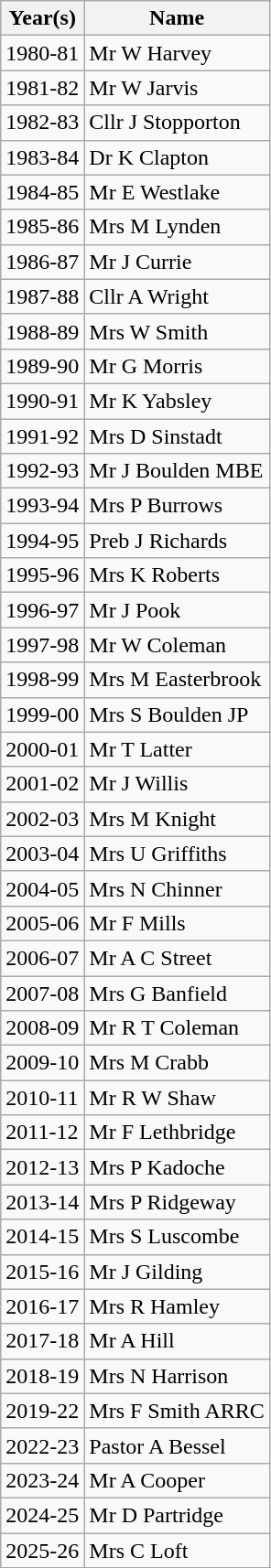<table class="wikitable sortable">
<tr>
<th>Year(s)</th>
<th>Name</th>
</tr>
<tr>
<td>1980-81</td>
<td>Mr W Harvey</td>
</tr>
<tr>
<td>1981-82</td>
<td>Mr W Jarvis</td>
</tr>
<tr>
<td>1982-83</td>
<td>Cllr J Stopporton</td>
</tr>
<tr>
<td>1983-84</td>
<td>Dr K Clapton</td>
</tr>
<tr>
<td>1984-85</td>
<td>Mr E Westlake</td>
</tr>
<tr>
<td>1985-86</td>
<td>Mrs M Lynden</td>
</tr>
<tr>
<td>1986-87</td>
<td>Mr J Currie</td>
</tr>
<tr>
<td>1987-88</td>
<td>Cllr A Wright</td>
</tr>
<tr>
<td>1988-89</td>
<td>Mrs W Smith</td>
</tr>
<tr>
<td>1989-90</td>
<td>Mr G Morris</td>
</tr>
<tr>
<td>1990-91</td>
<td>Mr K Yabsley</td>
</tr>
<tr>
<td>1991-92</td>
<td>Mrs D Sinstadt</td>
</tr>
<tr>
<td>1992-93</td>
<td>Mr J Boulden MBE</td>
</tr>
<tr>
<td>1993-94</td>
<td>Mrs P Burrows</td>
</tr>
<tr>
<td>1994-95</td>
<td>Preb J Richards</td>
</tr>
<tr>
<td>1995-96</td>
<td>Mrs K Roberts</td>
</tr>
<tr>
<td>1996-97</td>
<td>Mr J Pook</td>
</tr>
<tr>
<td>1997-98</td>
<td>Mr W Coleman</td>
</tr>
<tr>
<td>1998-99</td>
<td>Mrs M Easterbrook</td>
</tr>
<tr>
<td>1999-00</td>
<td>Mrs S Boulden JP</td>
</tr>
<tr>
<td>2000-01</td>
<td>Mr T Latter</td>
</tr>
<tr>
<td>2001-02</td>
<td>Mr J Willis</td>
</tr>
<tr>
<td>2002-03</td>
<td>Mrs M Knight</td>
</tr>
<tr>
<td>2003-04</td>
<td>Mrs U Griffiths</td>
</tr>
<tr>
<td>2004-05</td>
<td>Mrs N Chinner</td>
</tr>
<tr>
<td>2005-06</td>
<td>Mr F Mills</td>
</tr>
<tr>
<td>2006-07</td>
<td>Mr A C Street</td>
</tr>
<tr>
<td>2007-08</td>
<td>Mrs G Banfield</td>
</tr>
<tr>
<td>2008-09</td>
<td>Mr R T Coleman</td>
</tr>
<tr>
<td>2009-10</td>
<td>Mrs M Crabb</td>
</tr>
<tr>
<td>2010-11</td>
<td>Mr R W Shaw</td>
</tr>
<tr>
<td>2011-12</td>
<td>Mr F Lethbridge</td>
</tr>
<tr>
<td>2012-13</td>
<td>Mrs P Kadoche</td>
</tr>
<tr>
<td>2013-14</td>
<td>Mrs P Ridgeway</td>
</tr>
<tr>
<td>2014-15</td>
<td>Mrs S Luscombe</td>
</tr>
<tr>
<td>2015-16</td>
<td>Mr J Gilding</td>
</tr>
<tr>
<td>2016-17</td>
<td>Mrs R Hamley</td>
</tr>
<tr>
<td>2017-18</td>
<td>Mr A Hill</td>
</tr>
<tr>
<td>2018-19</td>
<td>Mrs N Harrison</td>
</tr>
<tr>
<td>2019-22</td>
<td>Mrs F Smith ARRC</td>
</tr>
<tr>
<td>2022-23</td>
<td>Pastor A Bessel</td>
</tr>
<tr>
<td>2023-24</td>
<td>Mr A Cooper</td>
</tr>
<tr>
<td>2024-25</td>
<td>Mr D Partridge</td>
</tr>
<tr>
<td>2025-26</td>
<td>Mrs C Loft</td>
</tr>
<tr>
</tr>
</table>
